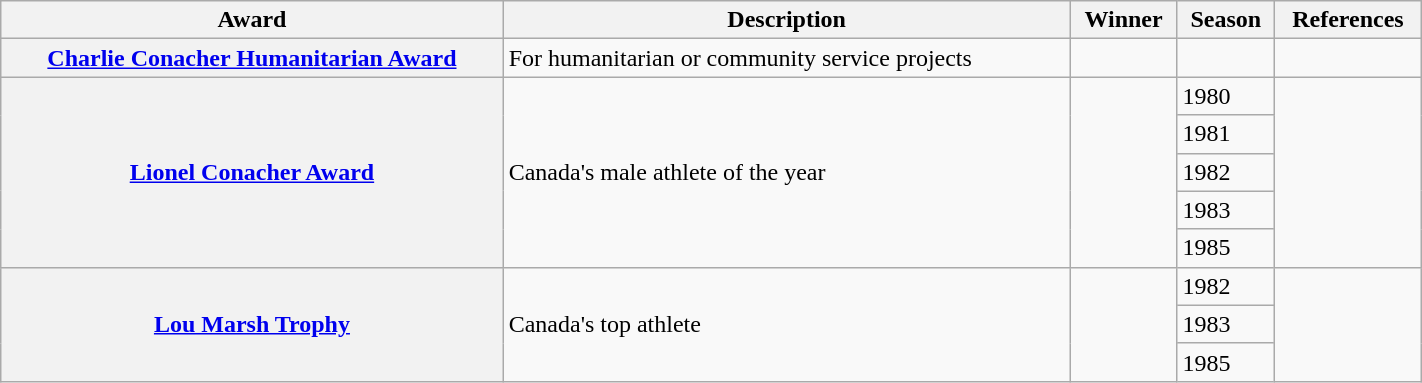<table class="wikitable sortable" width="75%">
<tr>
<th scope="col">Award</th>
<th scope="col" class="unsortable">Description</th>
<th scope="col">Winner</th>
<th scope="col">Season</th>
<th scope="col" class="unsortable">References</th>
</tr>
<tr>
<th scope="row"><a href='#'>Charlie Conacher Humanitarian Award</a></th>
<td>For humanitarian or community service projects</td>
<td></td>
<td></td>
<td></td>
</tr>
<tr>
<th scope="row" rowspan="5"><a href='#'>Lionel Conacher Award</a></th>
<td rowspan="5">Canada's male athlete of the year</td>
<td rowspan="5"></td>
<td>1980</td>
<td rowspan="5"></td>
</tr>
<tr>
<td>1981</td>
</tr>
<tr>
<td>1982</td>
</tr>
<tr>
<td>1983</td>
</tr>
<tr>
<td>1985</td>
</tr>
<tr>
<th scope="row" rowspan="3"><a href='#'>Lou Marsh Trophy</a></th>
<td rowspan="3">Canada's top athlete</td>
<td rowspan="3"></td>
<td>1982</td>
<td rowspan="3"></td>
</tr>
<tr>
<td>1983</td>
</tr>
<tr>
<td>1985</td>
</tr>
</table>
